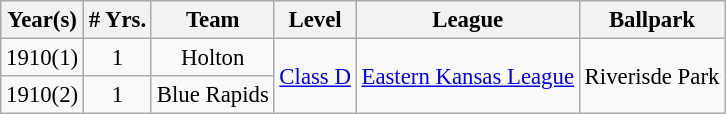<table class="wikitable" style="text-align:center; font-size: 95%;">
<tr>
<th>Year(s)</th>
<th># Yrs.</th>
<th>Team</th>
<th>Level</th>
<th>League</th>
<th>Ballpark</th>
</tr>
<tr>
<td>1910(1)</td>
<td>1</td>
<td>Holton</td>
<td rowspan=2><a href='#'>Class D</a></td>
<td rowspan=2><a href='#'>Eastern Kansas League</a></td>
<td rowspan=2>Riverisde Park</td>
</tr>
<tr>
<td>1910(2)</td>
<td>1</td>
<td>Blue Rapids</td>
</tr>
</table>
